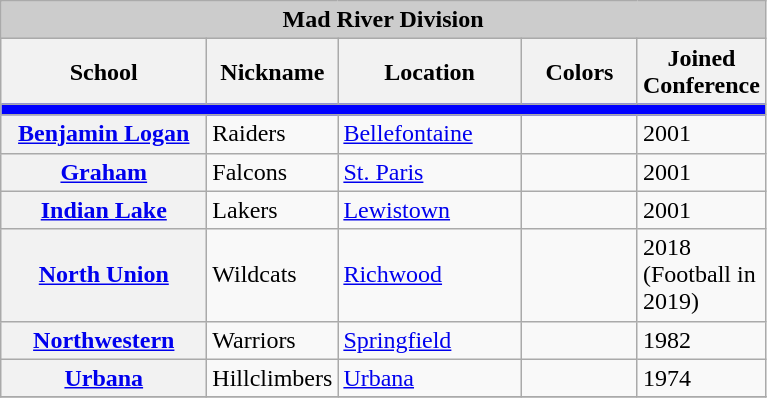<table class="wikitable sortable">
<tr>
<th colspan="7" style="background:#CCCCCC;">Mad River Division</th>
</tr>
<tr>
<th width=130>School</th>
<th width=75>Nickname</th>
<th width=115>Location</th>
<th width=70>Colors</th>
<th width=70>Joined Conference</th>
</tr>
<tr>
<th colspan="7" style="background:#0000FF;"></th>
</tr>
<tr>
<th><a href='#'>Benjamin Logan</a></th>
<td>Raiders</td>
<td><a href='#'>Bellefontaine</a></td>
<td> </td>
<td>2001</td>
</tr>
<tr>
<th><a href='#'>Graham</a></th>
<td>Falcons</td>
<td><a href='#'>St. Paris</a></td>
<td> </td>
<td>2001</td>
</tr>
<tr>
<th><a href='#'>Indian Lake</a></th>
<td>Lakers</td>
<td><a href='#'>Lewistown</a></td>
<td>  </td>
<td>2001</td>
</tr>
<tr>
<th><a href='#'>North Union</a></th>
<td>Wildcats</td>
<td><a href='#'>Richwood</a></td>
<td> </td>
<td>2018 (Football in 2019)</td>
</tr>
<tr>
<th><a href='#'>Northwestern</a></th>
<td>Warriors</td>
<td><a href='#'>Springfield</a></td>
<td> </td>
<td>1982</td>
</tr>
<tr>
<th><a href='#'>Urbana</a></th>
<td>Hillclimbers</td>
<td><a href='#'>Urbana</a></td>
<td> </td>
<td>1974</td>
</tr>
<tr>
</tr>
</table>
